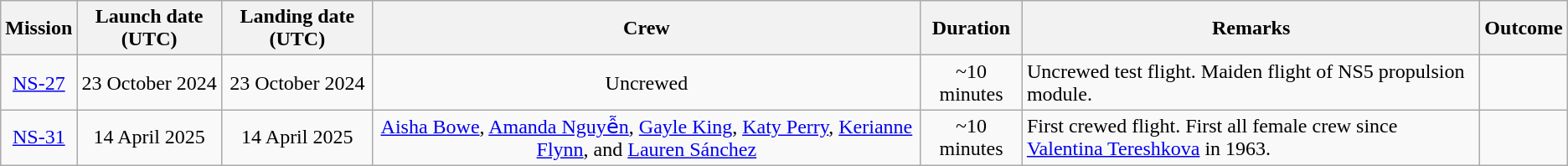<table class="wikitable" style="text-align:center;">
<tr>
<th>Mission</th>
<th>Launch date (UTC)</th>
<th>Landing date (UTC)</th>
<th>Crew</th>
<th>Duration</th>
<th>Remarks</th>
<th>Outcome</th>
</tr>
<tr>
<td><a href='#'>NS-27</a></td>
<td>23 October 2024</td>
<td>23 October 2024</td>
<td>Uncrewed</td>
<td>~10 minutes</td>
<td style="text-align:left">Uncrewed test flight. Maiden flight of NS5 propulsion module.</td>
<td></td>
</tr>
<tr>
<td><a href='#'>NS-31</a></td>
<td>14 April 2025</td>
<td>14 April 2025</td>
<td><a href='#'>Aisha Bowe</a>, <a href='#'>Amanda Nguyễn</a>, <a href='#'>Gayle King</a>, <a href='#'>Katy Perry</a>, <a href='#'>Kerianne Flynn</a>, and <a href='#'>Lauren Sánchez</a></td>
<td>~10 minutes</td>
<td style="text-align:left">First crewed flight. First all female crew since <a href='#'>Valentina Tereshkova</a> in 1963.</td>
<td></td>
</tr>
</table>
